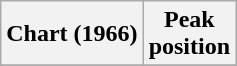<table class="wikitable sortable plainrowheaders" style="text-align:center">
<tr>
<th>Chart (1966)</th>
<th>Peak<br>position</th>
</tr>
<tr>
</tr>
</table>
